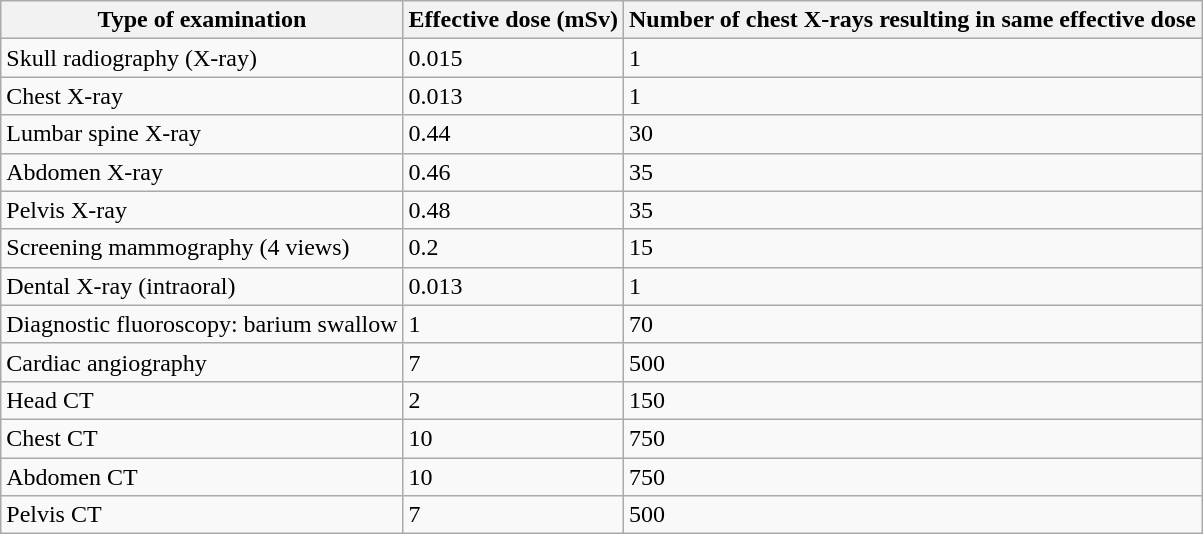<table class="wikitable">
<tr>
<th>Type of examination</th>
<th>Effective dose (mSv)</th>
<th>Number of chest X-rays resulting in same effective dose</th>
</tr>
<tr>
<td>Skull radiography (X-ray)</td>
<td>0.015</td>
<td>1</td>
</tr>
<tr>
<td>Chest X-ray</td>
<td>0.013</td>
<td>1</td>
</tr>
<tr>
<td>Lumbar spine X-ray</td>
<td>0.44</td>
<td>30</td>
</tr>
<tr>
<td>Abdomen X-ray</td>
<td>0.46</td>
<td>35</td>
</tr>
<tr>
<td>Pelvis X-ray</td>
<td>0.48</td>
<td>35</td>
</tr>
<tr>
<td>Screening mammography (4 views)</td>
<td>0.2</td>
<td>15</td>
</tr>
<tr>
<td>Dental X-ray (intraoral)</td>
<td>0.013</td>
<td>1</td>
</tr>
<tr>
<td>Diagnostic fluoroscopy: barium swallow</td>
<td>1</td>
<td>70</td>
</tr>
<tr>
<td>Cardiac angiography</td>
<td>7</td>
<td>500</td>
</tr>
<tr>
<td>Head CT</td>
<td>2</td>
<td>150</td>
</tr>
<tr>
<td>Chest CT</td>
<td>10</td>
<td>750</td>
</tr>
<tr>
<td>Abdomen CT</td>
<td>10</td>
<td>750</td>
</tr>
<tr>
<td>Pelvis CT</td>
<td>7</td>
<td>500</td>
</tr>
</table>
